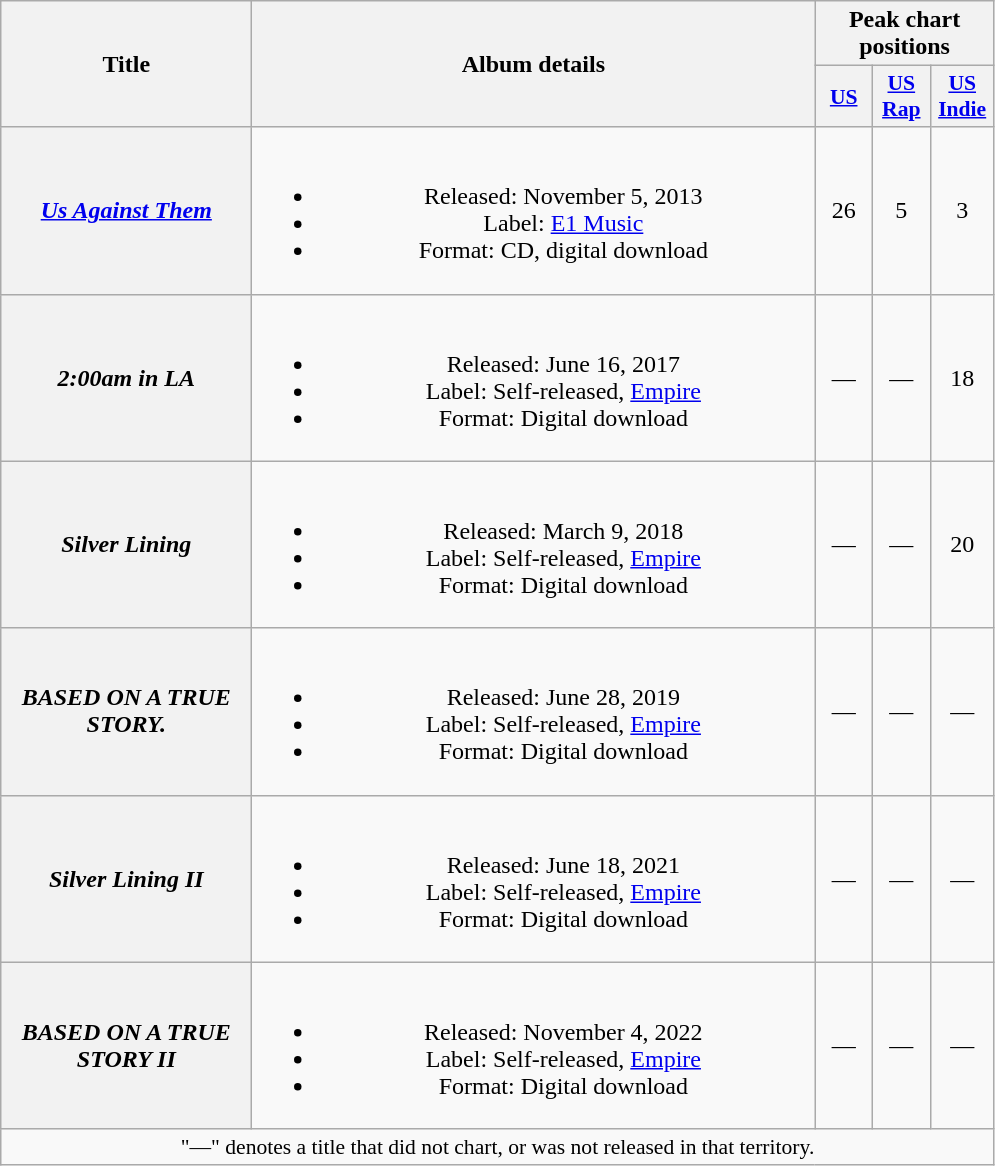<table class="wikitable plainrowheaders" style="text-align:center;">
<tr>
<th scope="col" rowspan="2" style="width:10em;">Title</th>
<th scope="col" rowspan="2" style="width:23em;">Album details</th>
<th scope="col" colspan="3">Peak chart positions</th>
</tr>
<tr>
<th scope="col" style="width:2.2em;font-size:90%;"><a href='#'>US</a><br></th>
<th scope="col" style="width:2.2em;font-size:90%;"><a href='#'>US Rap</a><br></th>
<th scope="col" style="width:2.5em;font-size:90%;"><a href='#'>US Indie</a><br></th>
</tr>
<tr>
<th scope="row"><em><a href='#'>Us Against Them</a></em></th>
<td><br><ul><li>Released: November 5, 2013</li><li>Label: <a href='#'>E1 Music</a></li><li>Format: CD, digital download</li></ul></td>
<td>26</td>
<td>5</td>
<td>3</td>
</tr>
<tr>
<th scope="row"><em>2:00am in LA </em></th>
<td><br><ul><li>Released: June 16, 2017</li><li>Label: Self-released, <a href='#'>Empire</a></li><li>Format: Digital download</li></ul></td>
<td>—</td>
<td>—</td>
<td>18</td>
</tr>
<tr>
<th scope="row"><em>Silver Lining</em></th>
<td><br><ul><li>Released: March 9, 2018</li><li>Label: Self-released, <a href='#'>Empire</a></li><li>Format: Digital download</li></ul></td>
<td>—</td>
<td>—</td>
<td>20</td>
</tr>
<tr>
<th scope="row"><em>BASED ON A TRUE STORY. </em></th>
<td><br><ul><li>Released: June 28, 2019</li><li>Label: Self-released, <a href='#'>Empire</a></li><li>Format: Digital download</li></ul></td>
<td>—</td>
<td>—</td>
<td>—</td>
</tr>
<tr>
<th scope="row"><em>Silver Lining II</em></th>
<td><br><ul><li>Released: June 18, 2021</li><li>Label: Self-released, <a href='#'>Empire</a></li><li>Format: Digital download</li></ul></td>
<td>—</td>
<td>—</td>
<td>—</td>
</tr>
<tr>
<th scope="row"><em>BASED ON A TRUE STORY II</em> </th>
<td><br><ul><li>Released: November 4, 2022</li><li>Label: Self-released, <a href='#'>Empire</a></li><li>Format: Digital download</li></ul></td>
<td>—</td>
<td>—</td>
<td>—</td>
</tr>
<tr>
<td colspan="7" style="font-size:90%">"—" denotes a title that did not chart, or was not released in that territory.</td>
</tr>
</table>
